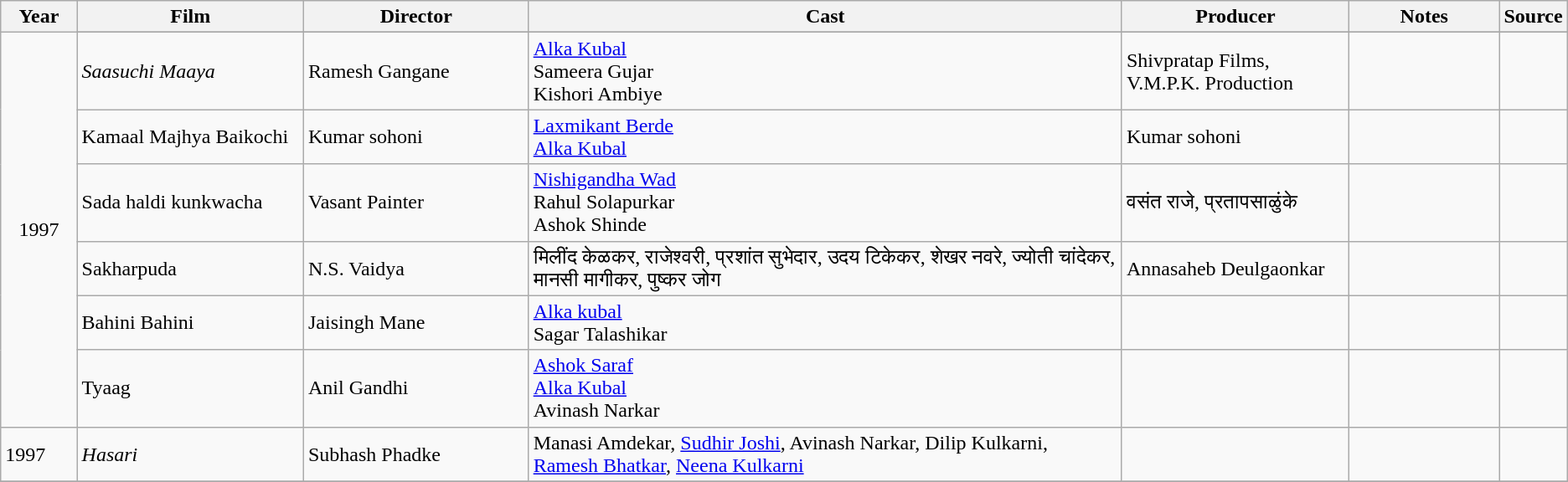<table class ="wikitable sortable collapsible">
<tr>
<th style="width: 05%;">Year</th>
<th style="width: 15%;">Film</th>
<th style="width: 15%;">Director</th>
<th style="width: 40%;" class="unsortable">Cast</th>
<th style="width: 15%;" class="unsortable">Producer</th>
<th style="width: 15%;" class="unsortable">Notes</th>
<th style="width: 15%;" class="unsortable">Source</th>
</tr>
<tr>
<td rowspan = "7" align="center">1997</td>
</tr>
<tr>
<td><em> Saasuchi Maaya</em></td>
<td>Ramesh Gangane</td>
<td><a href='#'>Alka Kubal</a><br>Sameera Gujar<br>Kishori Ambiye</td>
<td>Shivpratap Films, V.M.P.K. Production</td>
<td></td>
<td></td>
</tr>
<tr>
<td>Kamaal Majhya Baikochi</td>
<td>Kumar sohoni</td>
<td><a href='#'>Laxmikant Berde</a><br><a href='#'>Alka Kubal</a></td>
<td>Kumar sohoni</td>
<td></td>
<td></td>
</tr>
<tr>
<td>Sada haldi kunkwacha</td>
<td>Vasant Painter</td>
<td><a href='#'>Nishigandha Wad</a><br>Rahul Solapurkar<br>Ashok Shinde</td>
<td>वसंत राजे, प्रतापसाळुंके</td>
<td></td>
<td></td>
</tr>
<tr>
<td>Sakharpuda</td>
<td>N.S. Vaidya</td>
<td>मिलींद केळकर, राजेश्वरी, प्रशांत सुभेदार, उदय टिकेकर, शेखर नवरे, ज्योती चांदेकर, मानसी मागीकर, पुष्कर जोग</td>
<td>Annasaheb Deulgaonkar</td>
<td></td>
<td></td>
</tr>
<tr>
<td>Bahini Bahini</td>
<td>Jaisingh Mane</td>
<td><a href='#'>Alka kubal</a><br>Sagar Talashikar</td>
<td></td>
<td></td>
<td></td>
</tr>
<tr>
<td>Tyaag</td>
<td>Anil Gandhi</td>
<td><a href='#'>Ashok Saraf</a><br><a href='#'>Alka Kubal</a><br>Avinash Narkar</td>
<td></td>
<td></td>
<td></td>
</tr>
<tr>
<td>1997</td>
<td><em>Hasari</em></td>
<td>Subhash Phadke</td>
<td>Manasi Amdekar, <a href='#'>Sudhir Joshi</a>, Avinash Narkar, Dilip Kulkarni, <a href='#'>Ramesh Bhatkar</a>, <a href='#'>Neena Kulkarni</a></td>
<td></td>
<td></td>
<td></td>
</tr>
<tr>
</tr>
</table>
